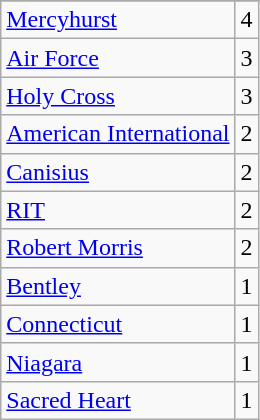<table class="wikitable">
<tr>
</tr>
<tr>
<td><a href='#'>Mercyhurst</a></td>
<td>4</td>
</tr>
<tr>
<td><a href='#'>Air Force</a></td>
<td>3</td>
</tr>
<tr>
<td><a href='#'>Holy Cross</a></td>
<td>3</td>
</tr>
<tr>
<td><a href='#'>American International</a></td>
<td>2</td>
</tr>
<tr>
<td><a href='#'>Canisius</a></td>
<td>2</td>
</tr>
<tr>
<td><a href='#'>RIT</a></td>
<td>2</td>
</tr>
<tr>
<td><a href='#'>Robert Morris</a></td>
<td>2</td>
</tr>
<tr>
<td><a href='#'>Bentley</a></td>
<td>1</td>
</tr>
<tr>
<td><a href='#'>Connecticut</a></td>
<td>1</td>
</tr>
<tr>
<td><a href='#'>Niagara</a></td>
<td>1</td>
</tr>
<tr>
<td><a href='#'>Sacred Heart</a></td>
<td>1</td>
</tr>
</table>
